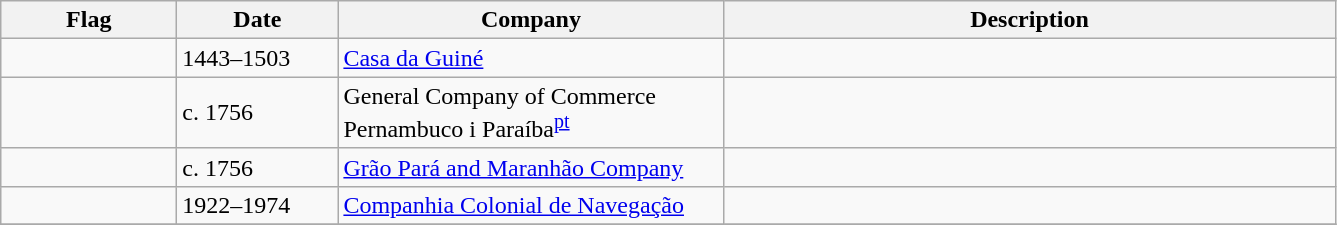<table class="wikitable" style="background:#f9f9f9">
<tr>
<th style="width:110px">Flag</th>
<th style="width:100px">Date</th>
<th style="width:250px">Company</th>
<th style="width:400px">Description</th>
</tr>
<tr>
<td></td>
<td>1443–1503</td>
<td><a href='#'>Casa da Guiné</a></td>
<td></td>
</tr>
<tr>
<td></td>
<td>c. 1756</td>
<td>General Company of Commerce Pernambuco i Paraíba<sup><a href='#'>pt</a></sup></td>
<td></td>
</tr>
<tr>
<td></td>
<td>c. 1756</td>
<td><a href='#'>Grão Pará and Maranhão Company</a></td>
<td></td>
</tr>
<tr>
<td></td>
<td>1922–1974</td>
<td><a href='#'>Companhia Colonial de Navegação</a></td>
<td></td>
</tr>
<tr>
</tr>
</table>
